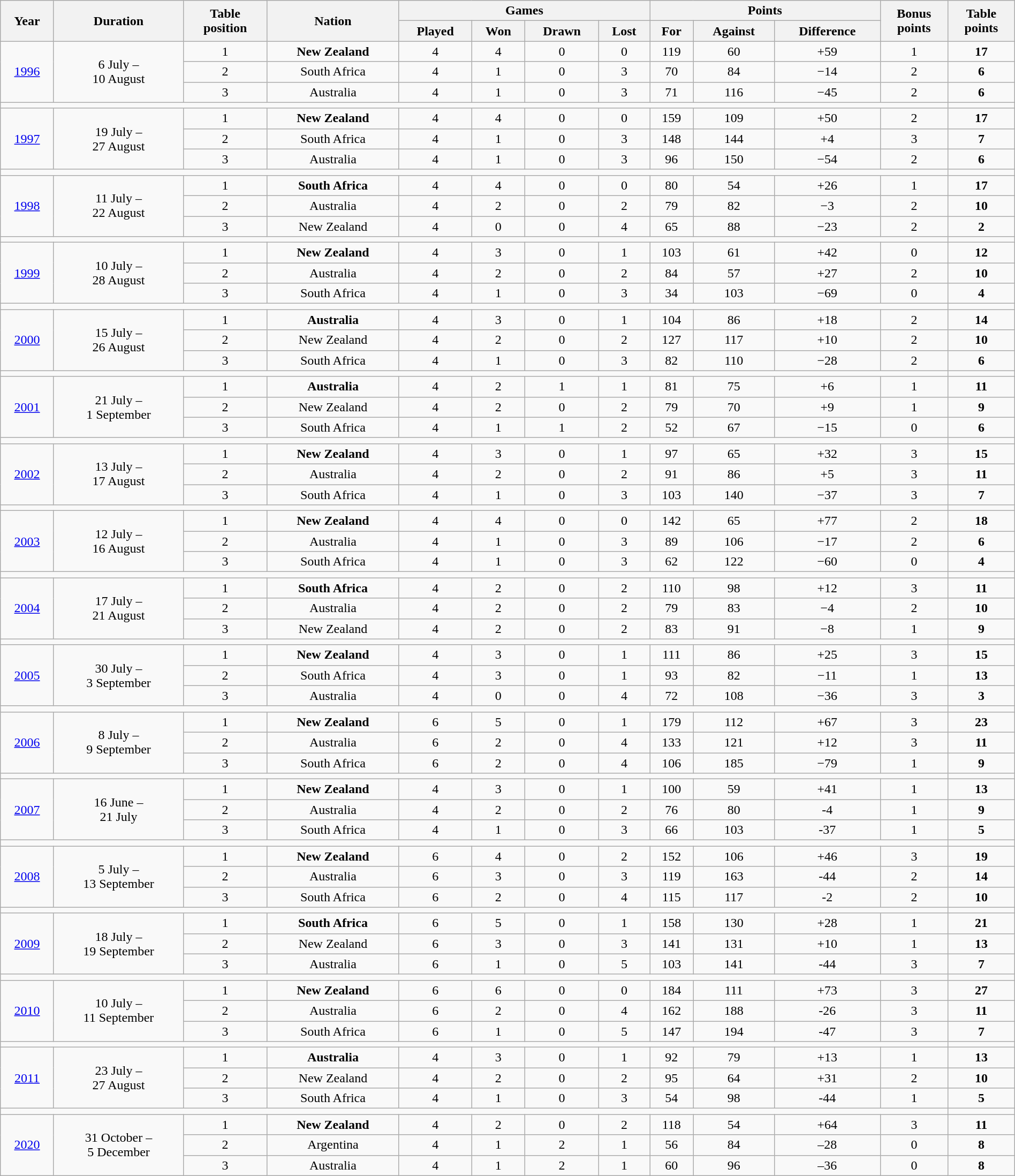<table class="wikitable" style="text-align:center" width=100%>
<tr>
<th rowspan=2>Year</th>
<th rowspan=2>Duration</th>
<th rowspan=2>Table<br>position</th>
<th rowspan=2>Nation</th>
<th colspan=4>Games</th>
<th colspan=3>Points</th>
<th rowspan=2>Bonus<br>points</th>
<th rowspan=2>Table<br>points</th>
</tr>
<tr>
<th>Played</th>
<th>Won</th>
<th>Drawn</th>
<th>Lost</th>
<th>For</th>
<th>Against</th>
<th>Difference</th>
</tr>
<tr>
<td rowspan=3><a href='#'>1996</a></td>
<td rowspan=3>6 July –<br>10 August</td>
<td>1</td>
<td> <strong>New Zealand</strong></td>
<td>4</td>
<td>4</td>
<td>0</td>
<td>0</td>
<td>119</td>
<td>60</td>
<td>+59</td>
<td>1</td>
<td><strong>17</strong></td>
</tr>
<tr>
<td>2</td>
<td>South Africa</td>
<td>4</td>
<td>1</td>
<td>0</td>
<td>3</td>
<td>70</td>
<td>84</td>
<td>−14</td>
<td>2</td>
<td><strong>6</strong></td>
</tr>
<tr>
<td>3</td>
<td>Australia</td>
<td>4</td>
<td>1</td>
<td>0</td>
<td>3</td>
<td>71</td>
<td>116</td>
<td>−45</td>
<td>2</td>
<td><strong>6</strong></td>
</tr>
<tr>
<td colspan=12></td>
</tr>
<tr>
<td rowspan=3><a href='#'>1997</a></td>
<td rowspan=3>19 July –<br>27 August</td>
<td>1</td>
<td> <strong>New Zealand</strong></td>
<td>4</td>
<td>4</td>
<td>0</td>
<td>0</td>
<td>159</td>
<td>109</td>
<td>+50</td>
<td>2</td>
<td><strong>17</strong></td>
</tr>
<tr>
<td>2</td>
<td>South Africa</td>
<td>4</td>
<td>1</td>
<td>0</td>
<td>3</td>
<td>148</td>
<td>144</td>
<td>+4</td>
<td>3</td>
<td><strong>7</strong></td>
</tr>
<tr>
<td>3</td>
<td>Australia</td>
<td>4</td>
<td>1</td>
<td>0</td>
<td>3</td>
<td>96</td>
<td>150</td>
<td>−54</td>
<td>2</td>
<td><strong>6</strong></td>
</tr>
<tr>
<td colspan=12></td>
</tr>
<tr>
<td rowspan=3><a href='#'>1998</a></td>
<td rowspan=3>11 July –<br>22 August</td>
<td>1</td>
<td> <strong>South Africa</strong></td>
<td>4</td>
<td>4</td>
<td>0</td>
<td>0</td>
<td>80</td>
<td>54</td>
<td>+26</td>
<td>1</td>
<td><strong>17</strong></td>
</tr>
<tr>
<td>2</td>
<td>Australia</td>
<td>4</td>
<td>2</td>
<td>0</td>
<td>2</td>
<td>79</td>
<td>82</td>
<td>−3</td>
<td>2</td>
<td><strong>10</strong></td>
</tr>
<tr>
<td>3</td>
<td>New Zealand</td>
<td>4</td>
<td>0</td>
<td>0</td>
<td>4</td>
<td>65</td>
<td>88</td>
<td>−23</td>
<td>2</td>
<td><strong>2</strong></td>
</tr>
<tr>
<td colspan=12></td>
</tr>
<tr>
<td rowspan=3><a href='#'>1999</a></td>
<td rowspan=3>10 July –<br>28 August</td>
<td>1</td>
<td> <strong>New Zealand</strong></td>
<td>4</td>
<td>3</td>
<td>0</td>
<td>1</td>
<td>103</td>
<td>61</td>
<td>+42</td>
<td>0</td>
<td><strong>12</strong></td>
</tr>
<tr>
<td>2</td>
<td>Australia</td>
<td>4</td>
<td>2</td>
<td>0</td>
<td>2</td>
<td>84</td>
<td>57</td>
<td>+27</td>
<td>2</td>
<td><strong>10</strong></td>
</tr>
<tr>
<td>3</td>
<td>South Africa</td>
<td>4</td>
<td>1</td>
<td>0</td>
<td>3</td>
<td>34</td>
<td>103</td>
<td>−69</td>
<td>0</td>
<td><strong>4</strong></td>
</tr>
<tr>
<td colspan=12></td>
</tr>
<tr>
<td rowspan=3><a href='#'>2000</a></td>
<td rowspan=3>15 July –<br>26 August</td>
<td>1</td>
<td> <strong>Australia</strong></td>
<td>4</td>
<td>3</td>
<td>0</td>
<td>1</td>
<td>104</td>
<td>86</td>
<td>+18</td>
<td>2</td>
<td><strong>14</strong></td>
</tr>
<tr>
<td>2</td>
<td>New Zealand</td>
<td>4</td>
<td>2</td>
<td>0</td>
<td>2</td>
<td>127</td>
<td>117</td>
<td>+10</td>
<td>2</td>
<td><strong>10</strong></td>
</tr>
<tr>
<td>3</td>
<td>South Africa</td>
<td>4</td>
<td>1</td>
<td>0</td>
<td>3</td>
<td>82</td>
<td>110</td>
<td>−28</td>
<td>2</td>
<td><strong>6</strong></td>
</tr>
<tr>
<td colspan=12></td>
</tr>
<tr>
<td rowspan=3><a href='#'>2001</a></td>
<td rowspan=3>21 July –<br>1 September</td>
<td>1</td>
<td> <strong>Australia</strong></td>
<td>4</td>
<td>2</td>
<td>1</td>
<td>1</td>
<td>81</td>
<td>75</td>
<td>+6</td>
<td>1</td>
<td><strong>11</strong></td>
</tr>
<tr>
<td>2</td>
<td>New Zealand</td>
<td>4</td>
<td>2</td>
<td>0</td>
<td>2</td>
<td>79</td>
<td>70</td>
<td>+9</td>
<td>1</td>
<td><strong>9</strong></td>
</tr>
<tr>
<td>3</td>
<td>South Africa</td>
<td>4</td>
<td>1</td>
<td>1</td>
<td>2</td>
<td>52</td>
<td>67</td>
<td>−15</td>
<td>0</td>
<td><strong>6</strong></td>
</tr>
<tr>
<td colspan=12></td>
</tr>
<tr>
<td rowspan=3><a href='#'>2002</a></td>
<td rowspan=3>13 July –<br>17 August</td>
<td>1</td>
<td> <strong>New Zealand</strong></td>
<td>4</td>
<td>3</td>
<td>0</td>
<td>1</td>
<td>97</td>
<td>65</td>
<td>+32</td>
<td>3</td>
<td><strong>15</strong></td>
</tr>
<tr>
<td>2</td>
<td>Australia</td>
<td>4</td>
<td>2</td>
<td>0</td>
<td>2</td>
<td>91</td>
<td>86</td>
<td>+5</td>
<td>3</td>
<td><strong>11</strong></td>
</tr>
<tr>
<td>3</td>
<td>South Africa</td>
<td>4</td>
<td>1</td>
<td>0</td>
<td>3</td>
<td>103</td>
<td>140</td>
<td>−37</td>
<td>3</td>
<td><strong>7</strong></td>
</tr>
<tr>
<td colspan=12></td>
</tr>
<tr>
<td rowspan=3><a href='#'>2003</a></td>
<td rowspan=3>12 July –<br>16 August</td>
<td>1</td>
<td> <strong>New Zealand</strong></td>
<td>4</td>
<td>4</td>
<td>0</td>
<td>0</td>
<td>142</td>
<td>65</td>
<td>+77</td>
<td>2</td>
<td><strong>18</strong></td>
</tr>
<tr>
<td>2</td>
<td>Australia</td>
<td>4</td>
<td>1</td>
<td>0</td>
<td>3</td>
<td>89</td>
<td>106</td>
<td>−17</td>
<td>2</td>
<td><strong>6</strong></td>
</tr>
<tr>
<td>3</td>
<td>South Africa</td>
<td>4</td>
<td>1</td>
<td>0</td>
<td>3</td>
<td>62</td>
<td>122</td>
<td>−60</td>
<td>0</td>
<td><strong>4</strong></td>
</tr>
<tr>
<td colspan=12></td>
</tr>
<tr>
<td rowspan=3><a href='#'>2004</a></td>
<td rowspan=3>17 July –<br>21 August</td>
<td>1</td>
<td> <strong>South Africa</strong></td>
<td>4</td>
<td>2</td>
<td>0</td>
<td>2</td>
<td>110</td>
<td>98</td>
<td>+12</td>
<td>3</td>
<td><strong>11</strong></td>
</tr>
<tr>
<td>2</td>
<td>Australia</td>
<td>4</td>
<td>2</td>
<td>0</td>
<td>2</td>
<td>79</td>
<td>83</td>
<td>−4</td>
<td>2</td>
<td><strong>10</strong></td>
</tr>
<tr>
<td>3</td>
<td>New Zealand</td>
<td>4</td>
<td>2</td>
<td>0</td>
<td>2</td>
<td>83</td>
<td>91</td>
<td>−8</td>
<td>1</td>
<td><strong>9</strong></td>
</tr>
<tr>
<td colspan=12></td>
</tr>
<tr>
<td rowspan=3><a href='#'>2005</a></td>
<td rowspan=3>30 July –<br>3 September</td>
<td>1</td>
<td> <strong>New Zealand</strong></td>
<td>4</td>
<td>3</td>
<td>0</td>
<td>1</td>
<td>111</td>
<td>86</td>
<td>+25</td>
<td>3</td>
<td><strong>15</strong></td>
</tr>
<tr>
<td>2</td>
<td>South Africa</td>
<td>4</td>
<td>3</td>
<td>0</td>
<td>1</td>
<td>93</td>
<td>82</td>
<td>−11</td>
<td>1</td>
<td><strong>13</strong></td>
</tr>
<tr>
<td>3</td>
<td>Australia</td>
<td>4</td>
<td>0</td>
<td>0</td>
<td>4</td>
<td>72</td>
<td>108</td>
<td>−36</td>
<td>3</td>
<td><strong>3</strong></td>
</tr>
<tr>
<td colspan=12></td>
</tr>
<tr>
<td rowspan=3><a href='#'>2006</a></td>
<td rowspan=3>8 July –<br>9 September</td>
<td>1</td>
<td> <strong>New Zealand</strong></td>
<td>6</td>
<td>5</td>
<td>0</td>
<td>1</td>
<td>179</td>
<td>112</td>
<td>+67</td>
<td>3</td>
<td><strong>23</strong></td>
</tr>
<tr>
<td>2</td>
<td>Australia</td>
<td>6</td>
<td>2</td>
<td>0</td>
<td>4</td>
<td>133</td>
<td>121</td>
<td>+12</td>
<td>3</td>
<td><strong>11</strong></td>
</tr>
<tr>
<td>3</td>
<td>South Africa</td>
<td>6</td>
<td>2</td>
<td>0</td>
<td>4</td>
<td>106</td>
<td>185</td>
<td>−79</td>
<td>1</td>
<td><strong>9</strong></td>
</tr>
<tr>
<td colspan=12></td>
</tr>
<tr>
<td rowspan=3><a href='#'>2007</a></td>
<td rowspan=3>16 June –<br>21 July</td>
<td>1</td>
<td> <strong>New Zealand</strong></td>
<td>4</td>
<td>3</td>
<td>0</td>
<td>1</td>
<td>100</td>
<td>59</td>
<td>+41</td>
<td>1</td>
<td><strong>13</strong></td>
</tr>
<tr>
<td>2</td>
<td>Australia</td>
<td>4</td>
<td>2</td>
<td>0</td>
<td>2</td>
<td>76</td>
<td>80</td>
<td>-4</td>
<td>1</td>
<td><strong>9</strong></td>
</tr>
<tr>
<td>3</td>
<td>South Africa</td>
<td>4</td>
<td>1</td>
<td>0</td>
<td>3</td>
<td>66</td>
<td>103</td>
<td>-37</td>
<td>1</td>
<td><strong>5</strong></td>
</tr>
<tr>
<td colspan=12></td>
</tr>
<tr>
<td rowspan=3><a href='#'>2008</a></td>
<td rowspan=3>5 July –<br>13 September</td>
<td>1</td>
<td> <strong>New Zealand</strong></td>
<td>6</td>
<td>4</td>
<td>0</td>
<td>2</td>
<td>152</td>
<td>106</td>
<td>+46</td>
<td>3</td>
<td><strong>19</strong></td>
</tr>
<tr>
<td>2</td>
<td>Australia</td>
<td>6</td>
<td>3</td>
<td>0</td>
<td>3</td>
<td>119</td>
<td>163</td>
<td>-44</td>
<td>2</td>
<td><strong>14</strong></td>
</tr>
<tr>
<td>3</td>
<td>South Africa</td>
<td>6</td>
<td>2</td>
<td>0</td>
<td>4</td>
<td>115</td>
<td>117</td>
<td>-2</td>
<td>2</td>
<td><strong>10</strong></td>
</tr>
<tr>
<td colspan=12></td>
</tr>
<tr>
<td rowspan=3><a href='#'>2009</a></td>
<td rowspan=3>18 July –<br>19 September</td>
<td>1</td>
<td> <strong>South Africa</strong></td>
<td>6</td>
<td>5</td>
<td>0</td>
<td>1</td>
<td>158</td>
<td>130</td>
<td>+28</td>
<td>1</td>
<td><strong>21</strong></td>
</tr>
<tr>
<td>2</td>
<td>New Zealand</td>
<td>6</td>
<td>3</td>
<td>0</td>
<td>3</td>
<td>141</td>
<td>131</td>
<td>+10</td>
<td>1</td>
<td><strong>13</strong></td>
</tr>
<tr>
<td>3</td>
<td>Australia</td>
<td>6</td>
<td>1</td>
<td>0</td>
<td>5</td>
<td>103</td>
<td>141</td>
<td>-44</td>
<td>3</td>
<td><strong>7</strong></td>
</tr>
<tr>
<td colspan=12></td>
</tr>
<tr>
<td rowspan=3><a href='#'>2010</a></td>
<td rowspan=3>10 July –<br>11 September</td>
<td>1</td>
<td> <strong>New Zealand</strong></td>
<td>6</td>
<td>6</td>
<td>0</td>
<td>0</td>
<td>184</td>
<td>111</td>
<td>+73</td>
<td>3</td>
<td><strong>27</strong></td>
</tr>
<tr>
<td>2</td>
<td>Australia</td>
<td>6</td>
<td>2</td>
<td>0</td>
<td>4</td>
<td>162</td>
<td>188</td>
<td>-26</td>
<td>3</td>
<td><strong>11</strong></td>
</tr>
<tr>
<td>3</td>
<td>South Africa</td>
<td>6</td>
<td>1</td>
<td>0</td>
<td>5</td>
<td>147</td>
<td>194</td>
<td>-47</td>
<td>3</td>
<td><strong>7</strong></td>
</tr>
<tr>
<td colspan=12></td>
</tr>
<tr>
<td rowspan=3><a href='#'>2011</a></td>
<td rowspan=3>23 July –<br>27 August</td>
<td>1</td>
<td> <strong>Australia</strong></td>
<td>4</td>
<td>3</td>
<td>0</td>
<td>1</td>
<td>92</td>
<td>79</td>
<td>+13</td>
<td>1</td>
<td><strong>13</strong></td>
</tr>
<tr>
<td>2</td>
<td>New Zealand</td>
<td>4</td>
<td>2</td>
<td>0</td>
<td>2</td>
<td>95</td>
<td>64</td>
<td>+31</td>
<td>2</td>
<td><strong>10</strong></td>
</tr>
<tr>
<td>3</td>
<td>South Africa</td>
<td>4</td>
<td>1</td>
<td>0</td>
<td>3</td>
<td>54</td>
<td>98</td>
<td>-44</td>
<td>1</td>
<td><strong>5</strong></td>
</tr>
<tr>
<td colspan=12></td>
</tr>
<tr>
<td rowspan=3><a href='#'>2020</a></td>
<td rowspan=3>31 October –<br>5 December</td>
<td>1</td>
<td> <strong>New Zealand</strong></td>
<td>4</td>
<td>2</td>
<td>0</td>
<td>2</td>
<td>118</td>
<td>54</td>
<td>+64</td>
<td>3</td>
<td><strong>11</strong></td>
</tr>
<tr>
<td>2</td>
<td>Argentina</td>
<td>4</td>
<td>1</td>
<td>2</td>
<td>1</td>
<td>56</td>
<td>84</td>
<td>–28</td>
<td>0</td>
<td><strong>8</strong></td>
</tr>
<tr>
<td>3</td>
<td>Australia</td>
<td>4</td>
<td>1</td>
<td>2</td>
<td>1</td>
<td>60</td>
<td>96</td>
<td>–36</td>
<td>0</td>
<td><strong>8</strong></td>
</tr>
</table>
